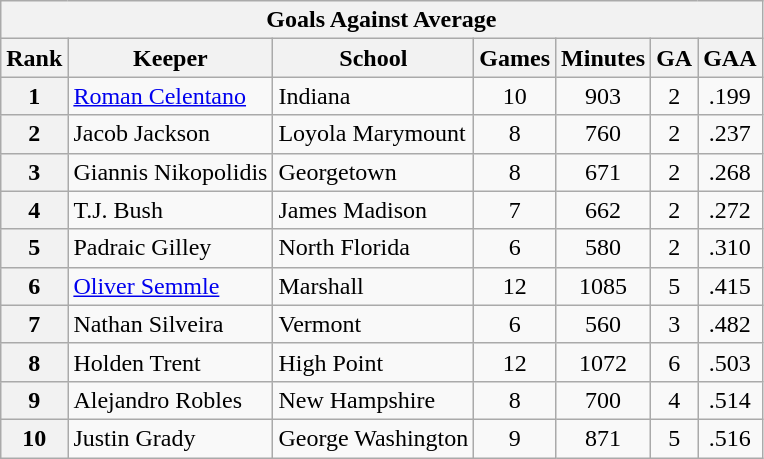<table class="wikitable">
<tr>
<th colspan=7>Goals Against Average</th>
</tr>
<tr>
<th>Rank</th>
<th>Keeper</th>
<th>School</th>
<th>Games</th>
<th>Minutes</th>
<th>GA</th>
<th>GAA</th>
</tr>
<tr>
<th>1</th>
<td><a href='#'>Roman Celentano</a></td>
<td>Indiana</td>
<td style="text-align:center;">10</td>
<td style="text-align:center;">903</td>
<td style="text-align:center;">2</td>
<td style="text-align:center;">.199</td>
</tr>
<tr>
<th>2</th>
<td>Jacob Jackson</td>
<td>Loyola Marymount</td>
<td style="text-align:center;">8</td>
<td style="text-align:center;">760</td>
<td style="text-align:center;">2</td>
<td style="text-align:center;">.237</td>
</tr>
<tr>
<th>3</th>
<td>Giannis Nikopolidis</td>
<td>Georgetown</td>
<td style="text-align:center;">8</td>
<td style="text-align:center;">671</td>
<td style="text-align:center;">2</td>
<td style="text-align:center;">.268</td>
</tr>
<tr>
<th>4</th>
<td>T.J. Bush</td>
<td>James Madison</td>
<td style="text-align:center;">7</td>
<td style="text-align:center;">662</td>
<td style="text-align:center;">2</td>
<td style="text-align:center;">.272</td>
</tr>
<tr>
<th>5</th>
<td>Padraic Gilley</td>
<td>North Florida</td>
<td style="text-align:center;">6</td>
<td style="text-align:center;">580</td>
<td style="text-align:center;">2</td>
<td style="text-align:center;">.310</td>
</tr>
<tr>
<th>6</th>
<td><a href='#'>Oliver Semmle</a></td>
<td>Marshall</td>
<td style="text-align:center;">12</td>
<td style="text-align:center;">1085</td>
<td style="text-align:center;">5</td>
<td style="text-align:center;">.415</td>
</tr>
<tr>
<th>7</th>
<td>Nathan Silveira</td>
<td>Vermont</td>
<td style="text-align:center;">6</td>
<td style="text-align:center;">560</td>
<td style="text-align:center;">3</td>
<td style="text-align:center;">.482</td>
</tr>
<tr>
<th>8</th>
<td>Holden Trent</td>
<td>High Point</td>
<td style="text-align:center;">12</td>
<td style="text-align:center;">1072</td>
<td style="text-align:center;">6</td>
<td style="text-align:center;">.503</td>
</tr>
<tr>
<th>9</th>
<td>Alejandro Robles</td>
<td>New Hampshire</td>
<td style="text-align:center;">8</td>
<td style="text-align:center;">700</td>
<td style="text-align:center;">4</td>
<td style="text-align:center;">.514</td>
</tr>
<tr>
<th>10</th>
<td>Justin Grady</td>
<td>George Washington</td>
<td style="text-align:center;">9</td>
<td style="text-align:center;">871</td>
<td style="text-align:center;">5</td>
<td style="text-align:center;">.516</td>
</tr>
</table>
